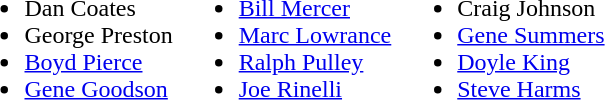<table>
<tr>
<td valign=top><br><ul><li>Dan Coates</li><li>George Preston</li><li><a href='#'>Boyd Pierce</a></li><li><a href='#'>Gene Goodson</a></li></ul></td>
<td valign=top><br><ul><li><a href='#'>Bill Mercer</a></li><li><a href='#'>Marc Lowrance</a></li><li><a href='#'>Ralph Pulley</a></li><li><a href='#'>Joe Rinelli</a></li></ul></td>
<td valign=top><br><ul><li>Craig Johnson</li><li><a href='#'>Gene Summers</a></li><li><a href='#'>Doyle King</a></li><li><a href='#'>Steve Harms</a></li></ul></td>
</tr>
</table>
